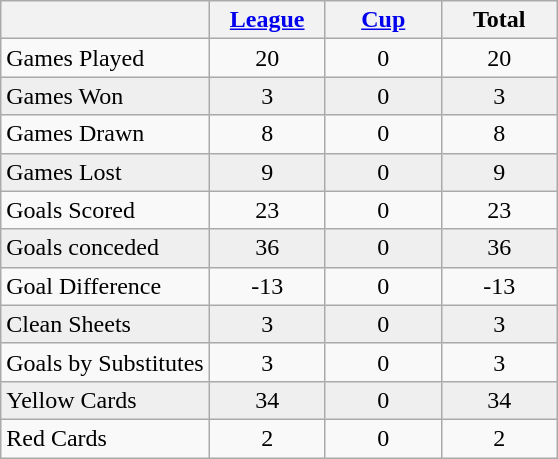<table class="wikitable" style="text-align: center;">
<tr>
<th></th>
<th style="width:70px;"><a href='#'>League</a></th>
<th style="width:70px;"><a href='#'>Cup</a></th>
<th style="width:70px;">Total</th>
</tr>
<tr>
<td align=left>Games Played</td>
<td>20</td>
<td>0</td>
<td>20</td>
</tr>
<tr bgcolor="#efefef">
<td align=left>Games Won</td>
<td>3</td>
<td>0</td>
<td>3</td>
</tr>
<tr>
<td align=left>Games Drawn</td>
<td>8</td>
<td>0</td>
<td>8</td>
</tr>
<tr bgcolor="#efefef">
<td align=left>Games Lost</td>
<td>9</td>
<td>0</td>
<td>9</td>
</tr>
<tr>
<td align=left>Goals Scored</td>
<td>23</td>
<td>0</td>
<td>23</td>
</tr>
<tr bgcolor="#efefef">
<td align=left>Goals conceded</td>
<td>36</td>
<td>0</td>
<td>36</td>
</tr>
<tr>
<td align=left>Goal Difference</td>
<td>-13</td>
<td>0</td>
<td>-13</td>
</tr>
<tr bgcolor="#efefef">
<td align=left>Clean Sheets</td>
<td>3</td>
<td>0</td>
<td>3</td>
</tr>
<tr>
<td align=left>Goals by Substitutes</td>
<td>3</td>
<td>0</td>
<td>3</td>
</tr>
<tr bgcolor="#efefef">
<td align=left>Yellow Cards</td>
<td>34</td>
<td>0</td>
<td>34</td>
</tr>
<tr>
<td align=left>Red Cards</td>
<td>2</td>
<td>0</td>
<td>2</td>
</tr>
</table>
